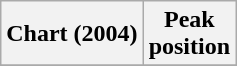<table class="wikitable plainrowheaders" style="text-align:center">
<tr>
<th scope=col>Chart (2004)</th>
<th scope=col>Peak<br>position</th>
</tr>
<tr>
</tr>
</table>
